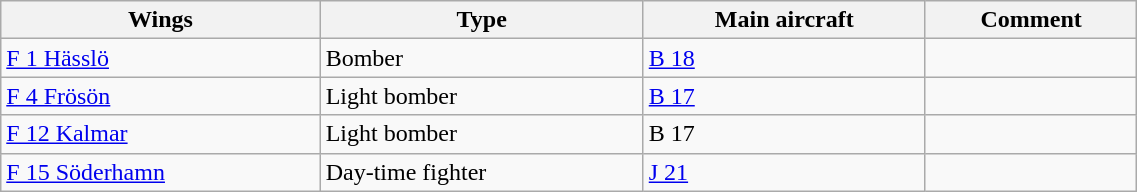<table class="wikitable" width="60%">
<tr>
<th>Wings</th>
<th>Type</th>
<th>Main aircraft</th>
<th>Comment</th>
</tr>
<tr>
<td><a href='#'>F 1 Hässlö</a></td>
<td>Bomber</td>
<td><a href='#'>B 18</a></td>
<td></td>
</tr>
<tr>
<td><a href='#'>F 4 Frösön</a></td>
<td>Light bomber</td>
<td><a href='#'>B 17</a></td>
<td></td>
</tr>
<tr>
<td><a href='#'>F 12 Kalmar</a></td>
<td>Light bomber</td>
<td>B 17</td>
<td></td>
</tr>
<tr>
<td><a href='#'>F 15 Söderhamn</a></td>
<td>Day-time fighter</td>
<td><a href='#'>J 21</a></td>
<td></td>
</tr>
</table>
